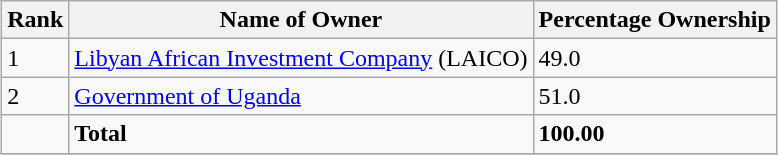<table class="wikitable sortable" style="margin-left:auto;margin-right:auto">
<tr>
<th style="width:2em;">Rank</th>
<th>Name of Owner</th>
<th>Percentage Ownership</th>
</tr>
<tr>
<td>1</td>
<td><a href='#'>Libyan African Investment Company</a> (LAICO)</td>
<td>49.0</td>
</tr>
<tr>
<td>2</td>
<td><a href='#'>Government of Uganda</a></td>
<td>51.0</td>
</tr>
<tr>
<td></td>
<td><strong>Total</strong></td>
<td><strong>100.00</strong></td>
</tr>
<tr>
</tr>
</table>
